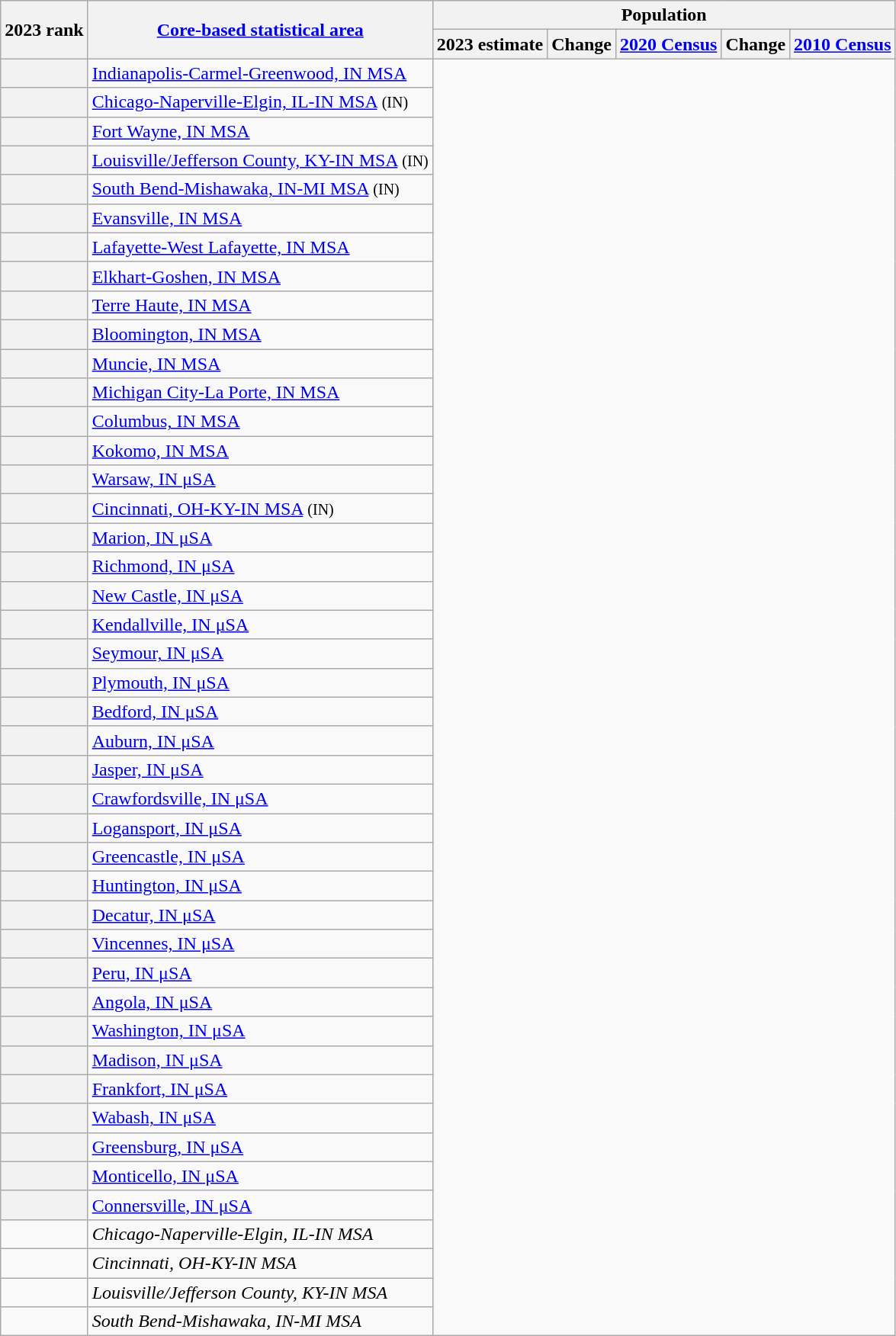<table class="wikitable sortable">
<tr>
<th scope=col rowspan=2>2023 rank</th>
<th scope=col rowspan=2><a href='#'>Core-based statistical area</a></th>
<th colspan=5>Population</th>
</tr>
<tr>
<th scope=col>2023 estimate</th>
<th scope=col>Change</th>
<th scope=col><a href='#'>2020 Census</a></th>
<th scope=col>Change</th>
<th scope=col><a href='#'>2010 Census</a></th>
</tr>
<tr>
<th scope=row></th>
<td><a href='#'>Indianapolis-Carmel-Greenwood, IN MSA</a><br></td>
</tr>
<tr>
<th scope=row></th>
<td><a href='#'>Chicago-Naperville-Elgin, IL-IN MSA</a> <small>(IN)</small><br></td>
</tr>
<tr>
<th scope=row></th>
<td><a href='#'>Fort Wayne, IN MSA</a><br></td>
</tr>
<tr>
<th scope=row></th>
<td><a href='#'>Louisville/Jefferson County, KY-IN MSA</a> <small>(IN)</small><br></td>
</tr>
<tr>
<th scope=row></th>
<td><a href='#'>South Bend-Mishawaka, IN-MI MSA</a> <small>(IN)</small><br></td>
</tr>
<tr>
<th scope=row></th>
<td><a href='#'>Evansville, IN MSA</a><br></td>
</tr>
<tr>
<th scope=row></th>
<td><a href='#'>Lafayette-West Lafayette, IN MSA</a><br></td>
</tr>
<tr>
<th scope=row></th>
<td><a href='#'>Elkhart-Goshen, IN MSA</a><br></td>
</tr>
<tr>
<th scope=row></th>
<td><a href='#'>Terre Haute, IN MSA</a><br></td>
</tr>
<tr>
<th scope=row></th>
<td><a href='#'>Bloomington, IN MSA</a><br></td>
</tr>
<tr>
<th scope=row></th>
<td><a href='#'>Muncie, IN MSA</a><br></td>
</tr>
<tr>
<th scope=row></th>
<td><a href='#'>Michigan City-La Porte, IN MSA</a><br></td>
</tr>
<tr>
<th scope=row></th>
<td><a href='#'>Columbus, IN MSA</a><br></td>
</tr>
<tr>
<th scope=row></th>
<td><a href='#'>Kokomo, IN MSA</a><br></td>
</tr>
<tr>
<th scope=row></th>
<td><a href='#'>Warsaw, IN μSA</a><br></td>
</tr>
<tr>
<th scope=row></th>
<td><a href='#'>Cincinnati, OH-KY-IN MSA</a> <small>(IN)</small><br></td>
</tr>
<tr>
<th scope=row></th>
<td><a href='#'>Marion, IN μSA</a><br></td>
</tr>
<tr>
<th scope=row></th>
<td><a href='#'>Richmond, IN μSA</a><br></td>
</tr>
<tr>
<th scope=row></th>
<td><a href='#'>New Castle, IN μSA</a><br></td>
</tr>
<tr>
<th scope=row></th>
<td><a href='#'>Kendallville, IN μSA</a><br></td>
</tr>
<tr>
<th scope=row></th>
<td><a href='#'>Seymour, IN μSA</a><br></td>
</tr>
<tr>
<th scope=row></th>
<td><a href='#'>Plymouth, IN μSA</a><br></td>
</tr>
<tr>
<th scope=row></th>
<td><a href='#'>Bedford, IN μSA</a><br></td>
</tr>
<tr>
<th scope=row></th>
<td><a href='#'>Auburn, IN μSA</a><br></td>
</tr>
<tr>
<th scope=row></th>
<td><a href='#'>Jasper, IN μSA</a><br></td>
</tr>
<tr>
<th scope=row></th>
<td><a href='#'>Crawfordsville, IN μSA</a><br></td>
</tr>
<tr>
<th scope=row></th>
<td><a href='#'>Logansport, IN μSA</a><br></td>
</tr>
<tr>
<th scope=row></th>
<td><a href='#'>Greencastle, IN μSA</a><br></td>
</tr>
<tr>
<th scope=row></th>
<td><a href='#'>Huntington, IN μSA</a><br></td>
</tr>
<tr>
<th scope=row></th>
<td><a href='#'>Decatur, IN μSA</a><br></td>
</tr>
<tr>
<th scope=row></th>
<td><a href='#'>Vincennes, IN μSA</a><br></td>
</tr>
<tr>
<th scope=row></th>
<td><a href='#'>Peru, IN μSA</a><br></td>
</tr>
<tr>
<th scope=row></th>
<td><a href='#'>Angola, IN μSA</a><br></td>
</tr>
<tr>
<th scope=row></th>
<td><a href='#'>Washington, IN μSA</a><br></td>
</tr>
<tr>
<th scope=row></th>
<td><a href='#'>Madison, IN μSA</a><br></td>
</tr>
<tr>
<th scope=row></th>
<td><a href='#'>Frankfort, IN μSA</a><br></td>
</tr>
<tr>
<th scope=row></th>
<td><a href='#'>Wabash, IN μSA</a><br></td>
</tr>
<tr>
<th scope=row></th>
<td><a href='#'>Greensburg, IN μSA</a><br></td>
</tr>
<tr>
<th scope=row></th>
<td><a href='#'>Monticello, IN μSA</a><br></td>
</tr>
<tr>
<th scope=row></th>
<td><a href='#'>Connersville, IN μSA</a><br></td>
</tr>
<tr>
<td></td>
<td><em><span>Chicago-Naperville-Elgin, IL-IN MSA</span></em><br></td>
</tr>
<tr>
<td></td>
<td><em><span>Cincinnati, OH-KY-IN MSA</span></em><br></td>
</tr>
<tr>
<td></td>
<td><em><span>Louisville/Jefferson County, KY-IN MSA</span></em><br></td>
</tr>
<tr>
<td></td>
<td><em><span>South Bend-Mishawaka, IN-MI MSA</span></em><br></td>
</tr>
</table>
